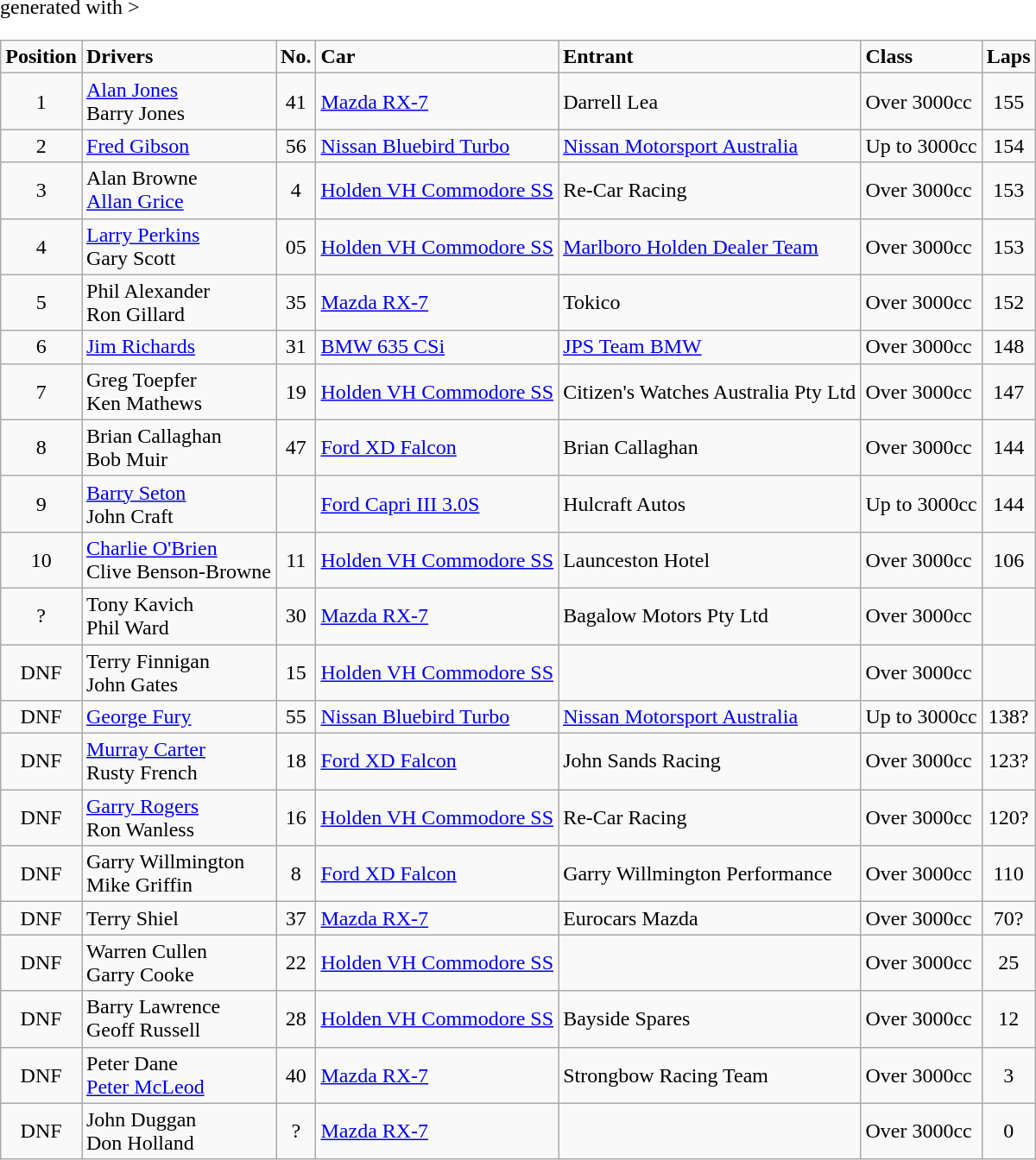<table class="wikitable" <hiddentext>generated with >
<tr style="font-weight:bold">
<td align="center">Position</td>
<td>Drivers</td>
<td align="center">No.</td>
<td>Car</td>
<td>Entrant</td>
<td>Class</td>
<td align="center">Laps</td>
</tr>
<tr>
<td align="center">1</td>
<td><a href='#'>Alan Jones</a><br> Barry Jones</td>
<td align="center">41</td>
<td><a href='#'>Mazda RX-7</a></td>
<td>Darrell Lea</td>
<td>Over 3000cc</td>
<td align="center">155</td>
</tr>
<tr>
<td align="center">2</td>
<td><a href='#'>Fred Gibson</a></td>
<td align="center">56</td>
<td><a href='#'>Nissan Bluebird Turbo</a></td>
<td><a href='#'>Nissan Motorsport Australia</a></td>
<td>Up to 3000cc</td>
<td align="center">154</td>
</tr>
<tr>
<td align="center">3</td>
<td>Alan Browne<br> <a href='#'>Allan Grice</a></td>
<td align="center">4</td>
<td><a href='#'>Holden VH Commodore SS</a></td>
<td>Re-Car Racing</td>
<td>Over 3000cc</td>
<td align="center">153</td>
</tr>
<tr>
<td align="center">4</td>
<td><a href='#'>Larry Perkins</a><br> Gary Scott</td>
<td align="center">05</td>
<td><a href='#'>Holden VH Commodore SS</a></td>
<td><a href='#'>Marlboro Holden Dealer Team</a></td>
<td>Over 3000cc</td>
<td align="center">153</td>
</tr>
<tr>
<td align="center">5</td>
<td>Phil Alexander<br> Ron Gillard</td>
<td align="center">35</td>
<td><a href='#'>Mazda RX-7</a></td>
<td>Tokico</td>
<td>Over 3000cc</td>
<td align="center">152</td>
</tr>
<tr>
<td align="center">6</td>
<td><a href='#'>Jim Richards</a></td>
<td align="center">31</td>
<td><a href='#'>BMW 635 CSi</a></td>
<td><a href='#'>JPS Team BMW</a></td>
<td>Over 3000cc</td>
<td align="center">148</td>
</tr>
<tr>
<td align="center">7</td>
<td>Greg Toepfer<br> Ken Mathews</td>
<td align="center">19</td>
<td><a href='#'>Holden VH Commodore SS</a></td>
<td>Citizen's Watches Australia Pty Ltd</td>
<td>Over 3000cc</td>
<td align="center">147</td>
</tr>
<tr>
<td align="center">8</td>
<td>Brian Callaghan<br> Bob Muir</td>
<td align="center">47</td>
<td><a href='#'>Ford XD Falcon</a></td>
<td>Brian Callaghan</td>
<td>Over 3000cc</td>
<td align="center">144</td>
</tr>
<tr>
<td align="center">9</td>
<td><a href='#'>Barry Seton</a><br> John Craft</td>
<td align="center"> </td>
<td><a href='#'>Ford Capri III 3.0S</a></td>
<td>Hulcraft Autos</td>
<td>Up to 3000cc</td>
<td align="center">144</td>
</tr>
<tr>
<td align="center">10</td>
<td><a href='#'>Charlie O'Brien</a><br> Clive Benson-Browne</td>
<td align="center">11</td>
<td><a href='#'>Holden VH Commodore SS</a></td>
<td>Launceston Hotel</td>
<td>Over 3000cc</td>
<td align="center">106</td>
</tr>
<tr>
<td align="center">?</td>
<td>Tony Kavich<br> Phil Ward</td>
<td align="center">30</td>
<td><a href='#'>Mazda RX-7</a></td>
<td>Bagalow Motors Pty Ltd</td>
<td>Over 3000cc</td>
<td align="center"> </td>
</tr>
<tr>
<td align="center">DNF</td>
<td>Terry Finnigan <br> John Gates</td>
<td align="center">15</td>
<td><a href='#'>Holden VH Commodore SS</a></td>
<td> </td>
<td>Over 3000cc</td>
<td align="center"> </td>
</tr>
<tr>
<td align="center">DNF</td>
<td><a href='#'>George Fury</a></td>
<td align="center">55</td>
<td><a href='#'>Nissan Bluebird Turbo</a></td>
<td><a href='#'>Nissan Motorsport Australia</a></td>
<td>Up to 3000cc</td>
<td align="center">138?  </td>
</tr>
<tr>
<td align="center">DNF</td>
<td><a href='#'>Murray Carter</a><br> Rusty French</td>
<td align="center">18</td>
<td><a href='#'>Ford XD Falcon</a></td>
<td>John Sands Racing</td>
<td>Over 3000cc</td>
<td align="center">123? </td>
</tr>
<tr>
<td align="center">DNF</td>
<td><a href='#'>Garry Rogers</a><br> Ron Wanless</td>
<td align="center">16</td>
<td><a href='#'>Holden VH Commodore SS</a></td>
<td>Re-Car Racing</td>
<td>Over 3000cc</td>
<td align="center">120?</td>
</tr>
<tr>
<td align="center">DNF</td>
<td>Garry Willmington <br> Mike Griffin</td>
<td align="center">8</td>
<td><a href='#'>Ford XD Falcon</a></td>
<td>Garry Willmington Performance</td>
<td>Over 3000cc</td>
<td align="center">110</td>
</tr>
<tr>
<td align="center">DNF</td>
<td>Terry Shiel</td>
<td align="center">37</td>
<td><a href='#'>Mazda RX-7</a></td>
<td>Eurocars Mazda</td>
<td>Over 3000cc</td>
<td align="center">70?</td>
</tr>
<tr>
<td align="center">DNF</td>
<td>Warren Cullen <br> Garry Cooke</td>
<td align="center">22</td>
<td><a href='#'>Holden VH Commodore SS</a></td>
<td> </td>
<td>Over 3000cc</td>
<td align="center">25</td>
</tr>
<tr>
<td align="center">DNF</td>
<td>Barry Lawrence<br> Geoff Russell</td>
<td align="center">28</td>
<td><a href='#'>Holden VH Commodore SS</a></td>
<td>Bayside Spares</td>
<td>Over 3000cc</td>
<td align="center">12</td>
</tr>
<tr>
<td align="center">DNF</td>
<td>Peter Dane<br> <a href='#'>Peter McLeod</a></td>
<td align="center">40</td>
<td><a href='#'>Mazda RX-7</a></td>
<td>Strongbow Racing Team</td>
<td>Over 3000cc</td>
<td align="center">3</td>
</tr>
<tr>
<td align="center">DNF</td>
<td>John Duggan <br> Don Holland</td>
<td align="center">?</td>
<td><a href='#'>Mazda RX-7</a></td>
<td></td>
<td>Over 3000cc</td>
<td align="center">0</td>
</tr>
</table>
